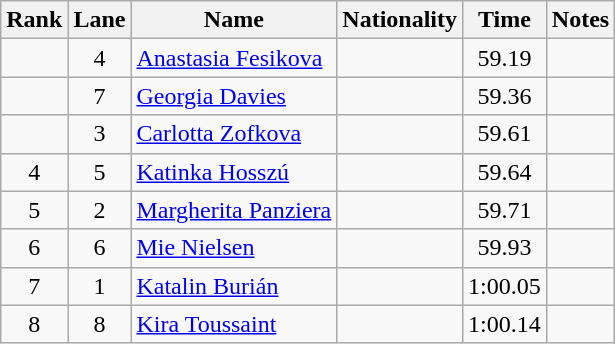<table class="wikitable sortable" style="text-align:center">
<tr>
<th>Rank</th>
<th>Lane</th>
<th>Name</th>
<th>Nationality</th>
<th>Time</th>
<th>Notes</th>
</tr>
<tr>
<td></td>
<td>4</td>
<td align=left><a href='#'>Anastasia Fesikova</a></td>
<td align=left></td>
<td>59.19</td>
<td></td>
</tr>
<tr>
<td></td>
<td>7</td>
<td align=left><a href='#'>Georgia Davies</a></td>
<td align=left></td>
<td>59.36</td>
<td></td>
</tr>
<tr>
<td></td>
<td>3</td>
<td align=left><a href='#'>Carlotta Zofkova</a></td>
<td align=left></td>
<td>59.61</td>
<td></td>
</tr>
<tr>
<td>4</td>
<td>5</td>
<td align=left><a href='#'>Katinka Hosszú</a></td>
<td align=left></td>
<td>59.64</td>
<td></td>
</tr>
<tr>
<td>5</td>
<td>2</td>
<td align=left><a href='#'>Margherita Panziera</a></td>
<td align=left></td>
<td>59.71</td>
<td></td>
</tr>
<tr>
<td>6</td>
<td>6</td>
<td align=left><a href='#'>Mie Nielsen</a></td>
<td align=left></td>
<td>59.93</td>
<td></td>
</tr>
<tr>
<td>7</td>
<td>1</td>
<td align=left><a href='#'>Katalin Burián</a></td>
<td align=left></td>
<td>1:00.05</td>
<td></td>
</tr>
<tr>
<td>8</td>
<td>8</td>
<td align=left><a href='#'>Kira Toussaint</a></td>
<td align=left></td>
<td>1:00.14</td>
<td></td>
</tr>
</table>
